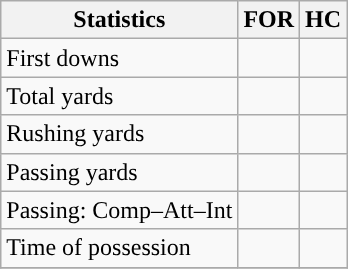<table class="wikitable" style="float: left;">
<tr>
<th>Statistics</th>
<th>FOR</th>
<th>HC</th>
</tr>
<tr>
<td>First downs</td>
<td></td>
<td></td>
</tr>
<tr>
<td>Total yards</td>
<td></td>
<td></td>
</tr>
<tr>
<td>Rushing yards</td>
<td></td>
<td></td>
</tr>
<tr>
<td>Passing yards</td>
<td></td>
<td></td>
</tr>
<tr>
<td>Passing: Comp–Att–Int</td>
<td></td>
<td></td>
</tr>
<tr>
<td>Time of possession</td>
<td></td>
<td></td>
</tr>
<tr>
</tr>
</table>
